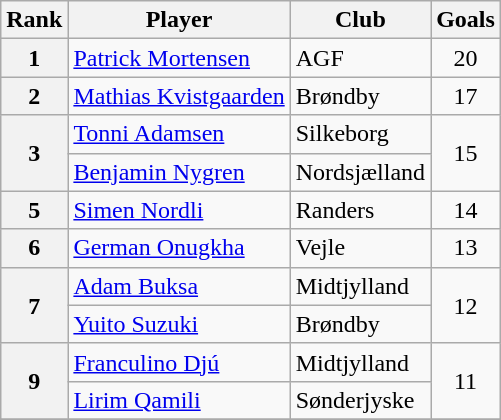<table class="wikitable" style="text-align:center">
<tr>
<th>Rank</th>
<th>Player</th>
<th>Club</th>
<th>Goals</th>
</tr>
<tr>
<th rowspan=1>1</th>
<td align=left> <a href='#'>Patrick Mortensen</a></td>
<td align=left>AGF</td>
<td rowspan=1>20</td>
</tr>
<tr>
<th rowspan=1>2</th>
<td align=left> <a href='#'>Mathias Kvistgaarden</a></td>
<td align=left>Brøndby</td>
<td rowspan=1>17</td>
</tr>
<tr>
<th rowspan=2>3</th>
<td align=left> <a href='#'>Tonni Adamsen</a></td>
<td align=left>Silkeborg</td>
<td rowspan=2>15</td>
</tr>
<tr>
<td align=left> <a href='#'>Benjamin Nygren</a></td>
<td align=left>Nordsjælland</td>
</tr>
<tr>
<th rowspan=1>5</th>
<td align=left> <a href='#'>Simen Nordli</a></td>
<td align=left>Randers</td>
<td rowspan=1>14</td>
</tr>
<tr>
<th rowspan=1>6</th>
<td align=left> <a href='#'>German Onugkha</a></td>
<td align=left>Vejle</td>
<td rowspan=1>13</td>
</tr>
<tr>
<th rowspan=2>7</th>
<td align=left> <a href='#'>Adam Buksa</a></td>
<td align=left>Midtjylland</td>
<td rowspan=2>12</td>
</tr>
<tr>
<td align=left> <a href='#'>Yuito Suzuki</a></td>
<td align=left>Brøndby</td>
</tr>
<tr>
<th rowspan=2>9</th>
<td align=left> <a href='#'>Franculino Djú</a></td>
<td align=left>Midtjylland</td>
<td rowspan=2>11</td>
</tr>
<tr>
<td align=left> <a href='#'>Lirim Qamili</a></td>
<td align=left>Sønderjyske</td>
</tr>
<tr>
</tr>
</table>
